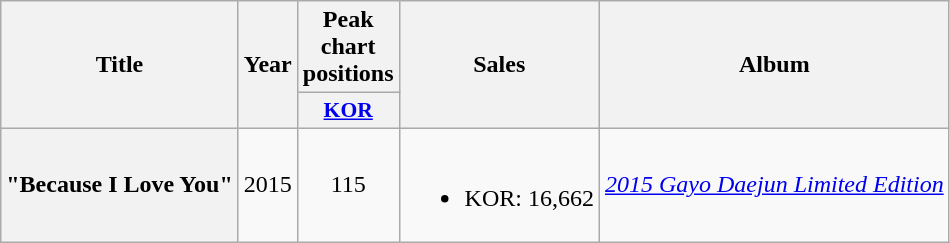<table class="wikitable plainrowheaders" style="text-align:center;">
<tr>
<th scope="col" rowspan="2">Title</th>
<th scope="col" rowspan="2">Year</th>
<th scope="col" colspan="1">Peak chart positions</th>
<th scope="col" rowspan="2">Sales</th>
<th scope="col" rowspan="2">Album</th>
</tr>
<tr>
<th scope="col" style="width:3em;font-size:90%;"><a href='#'>KOR</a><br></th>
</tr>
<tr>
<th scope="row">"Because I Love You"</th>
<td>2015</td>
<td>115</td>
<td><br><ul><li>KOR: 16,662</li></ul></td>
<td><em><a href='#'>2015 Gayo Daejun Limited Edition</a></em></td>
</tr>
</table>
